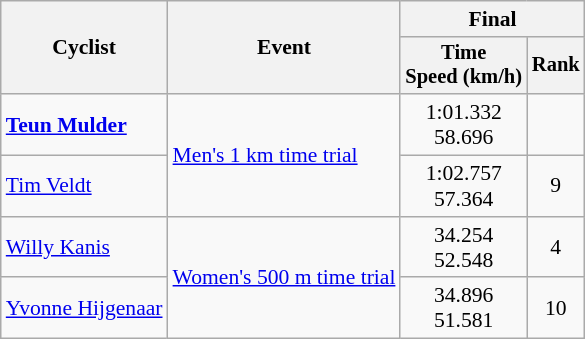<table class="wikitable" style="font-size:90%">
<tr>
<th rowspan=2>Cyclist</th>
<th rowspan=2>Event</th>
<th colspan=2>Final</th>
</tr>
<tr style="font-size:95%">
<th>Time<br>Speed (km/h)</th>
<th>Rank</th>
</tr>
<tr align=center>
<td align=left><strong><a href='#'>Teun Mulder</a></strong></td>
<td align=left rowspan=2><a href='#'>Men's 1 km time trial</a></td>
<td>1:01.332<br>58.696</td>
<td></td>
</tr>
<tr align=center>
<td align=left><a href='#'>Tim Veldt</a></td>
<td>1:02.757<br>57.364</td>
<td>9</td>
</tr>
<tr align=center>
<td align=left><a href='#'>Willy Kanis</a></td>
<td align=left rowspan=2><a href='#'>Women's 500 m time trial</a></td>
<td>34.254<br>52.548</td>
<td>4</td>
</tr>
<tr align=center>
<td align=left><a href='#'>Yvonne Hijgenaar</a></td>
<td>34.896<br>51.581</td>
<td>10</td>
</tr>
</table>
